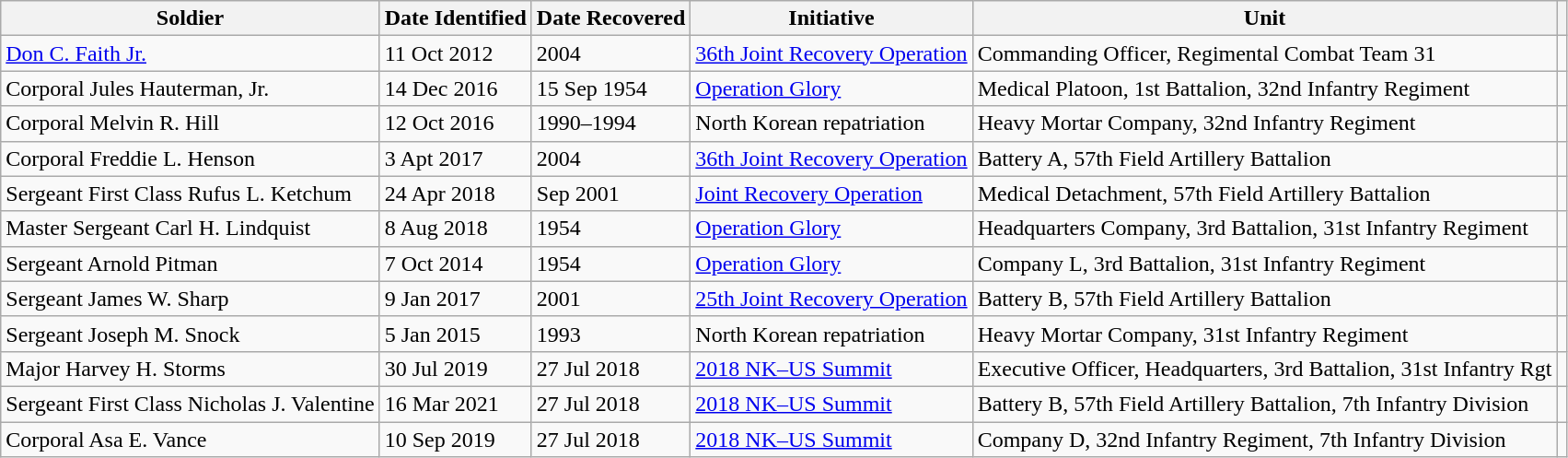<table class="wikitable">
<tr>
<th>Soldier</th>
<th>Date Identified</th>
<th>Date Recovered</th>
<th>Initiative</th>
<th>Unit</th>
<th></th>
</tr>
<tr>
<td><a href='#'>Don C. Faith Jr.</a></td>
<td>11 Oct 2012</td>
<td>2004</td>
<td><a href='#'>36th Joint Recovery Operation</a></td>
<td>Commanding Officer, Regimental Combat Team 31</td>
<td></td>
</tr>
<tr>
<td>Corporal Jules Hauterman, Jr.</td>
<td>14 Dec 2016</td>
<td>15 Sep 1954</td>
<td><a href='#'>Operation Glory</a></td>
<td>Medical Platoon, 1st Battalion, 32nd Infantry Regiment</td>
<td></td>
</tr>
<tr>
<td>Corporal Melvin R. Hill</td>
<td>12 Oct 2016</td>
<td>1990–1994</td>
<td>North Korean repatriation</td>
<td>Heavy Mortar Company, 32nd Infantry Regiment</td>
<td></td>
</tr>
<tr>
<td>Corporal Freddie L. Henson</td>
<td>3 Apt 2017</td>
<td>2004</td>
<td><a href='#'>36th Joint Recovery Operation</a></td>
<td>Battery A, 57th Field Artillery Battalion</td>
<td></td>
</tr>
<tr>
<td>Sergeant First Class Rufus L. Ketchum</td>
<td>24 Apr 2018</td>
<td>Sep 2001</td>
<td><a href='#'>Joint Recovery Operation</a></td>
<td>Medical Detachment, 57th Field Artillery Battalion</td>
<td></td>
</tr>
<tr>
<td>Master Sergeant Carl H. Lindquist</td>
<td>8 Aug 2018</td>
<td>1954</td>
<td><a href='#'>Operation Glory</a></td>
<td>Headquarters Company, 3rd Battalion, 31st Infantry Regiment</td>
<td></td>
</tr>
<tr>
<td>Sergeant Arnold Pitman</td>
<td>7 Oct 2014</td>
<td>1954</td>
<td><a href='#'>Operation Glory</a></td>
<td>Company L, 3rd Battalion, 31st Infantry Regiment</td>
<td></td>
</tr>
<tr>
<td>Sergeant James W. Sharp</td>
<td>9 Jan 2017</td>
<td>2001</td>
<td><a href='#'>25th Joint Recovery Operation</a></td>
<td>Battery B, 57th Field Artillery Battalion</td>
<td></td>
</tr>
<tr>
<td>Sergeant Joseph M. Snock</td>
<td>5 Jan 2015</td>
<td>1993</td>
<td>North Korean repatriation</td>
<td>Heavy Mortar Company, 31st Infantry Regiment</td>
<td></td>
</tr>
<tr>
<td>Major Harvey H. Storms</td>
<td>30 Jul 2019</td>
<td>27 Jul 2018</td>
<td><a href='#'>2018 NK–US Summit</a></td>
<td>Executive Officer, Headquarters, 3rd Battalion, 31st Infantry Rgt</td>
<td></td>
</tr>
<tr>
<td>Sergeant First Class Nicholas J. Valentine</td>
<td>16 Mar 2021</td>
<td>27 Jul 2018</td>
<td><a href='#'>2018 NK–US Summit</a></td>
<td>Battery B, 57th Field Artillery Battalion, 7th Infantry Division</td>
<td></td>
</tr>
<tr>
<td>Corporal Asa E. Vance</td>
<td>10 Sep 2019</td>
<td>27 Jul 2018</td>
<td><a href='#'>2018 NK–US Summit</a></td>
<td>Company D, 32nd Infantry Regiment, 7th Infantry Division</td>
<td></td>
</tr>
</table>
